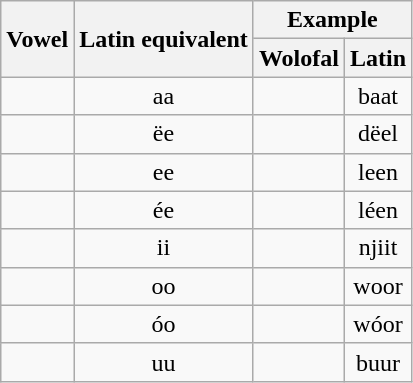<table class="wikitable" style="text-align: center;">
<tr>
<th rowspan="2">Vowel</th>
<th rowspan="2">Latin equivalent</th>
<th colspan="2">Example</th>
</tr>
<tr>
<th>Wolofal</th>
<th>Latin</th>
</tr>
<tr>
<td dir="rtl"><span></span></td>
<td>aa</td>
<td><span></span></td>
<td>baat</td>
</tr>
<tr>
<td dir="rtl"><span></span></td>
<td>ëe</td>
<td><span></span></td>
<td>dëel</td>
</tr>
<tr>
<td dir="rtl"><span></span></td>
<td>ee</td>
<td><span></span></td>
<td>leen</td>
</tr>
<tr>
<td dir="rtl"><span></span></td>
<td>ée</td>
<td><span></span></td>
<td>léen</td>
</tr>
<tr>
<td dir="rtl"><span></span></td>
<td>ii</td>
<td><span></span></td>
<td>njiit</td>
</tr>
<tr>
<td dir="rtl"><span></span></td>
<td>oo</td>
<td><span></span></td>
<td>woor</td>
</tr>
<tr>
<td dir="rtl"><span></span></td>
<td>óo</td>
<td><span></span></td>
<td>wóor</td>
</tr>
<tr>
<td dir="rtl"><span></span></td>
<td>uu</td>
<td><span></span></td>
<td>buur</td>
</tr>
</table>
